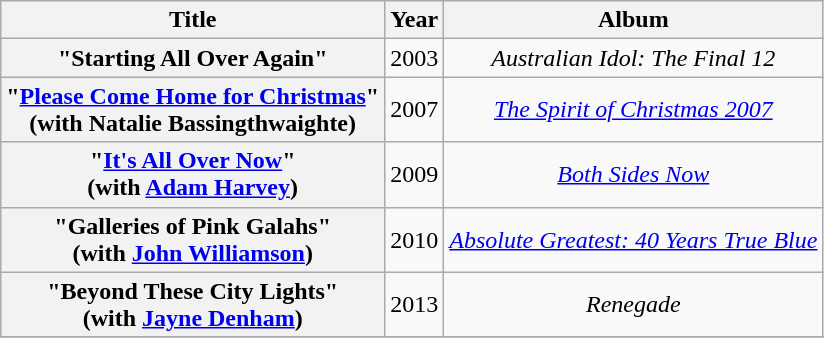<table class="wikitable plainrowheaders" style="text-align:center;" border="1">
<tr>
<th scope="col">Title</th>
<th scope="col">Year</th>
<th scope="col">Album</th>
</tr>
<tr>
<th scope="row">"Starting All Over Again"</th>
<td>2003</td>
<td><em>Australian Idol: The Final 12</em></td>
</tr>
<tr>
<th scope="row">"<a href='#'>Please Come Home for Christmas</a>"<br><span>(with Natalie Bassingthwaighte)</span></th>
<td>2007</td>
<td><em><a href='#'>The Spirit of Christmas 2007</a></em></td>
</tr>
<tr>
<th scope="row">"<a href='#'>It's All Over Now</a>"<br><span>(with <a href='#'>Adam Harvey</a>)</span></th>
<td>2009</td>
<td><em><a href='#'>Both Sides Now</a></em></td>
</tr>
<tr>
<th scope="row">"Galleries of Pink Galahs"<br><span>(with <a href='#'>John Williamson</a>)</span></th>
<td>2010</td>
<td><em><a href='#'>Absolute Greatest: 40 Years True Blue</a></em></td>
</tr>
<tr>
<th scope="row">"Beyond These City Lights"<br><span>(with <a href='#'>Jayne Denham</a>)</span></th>
<td>2013</td>
<td><em>Renegade</em></td>
</tr>
<tr>
</tr>
</table>
